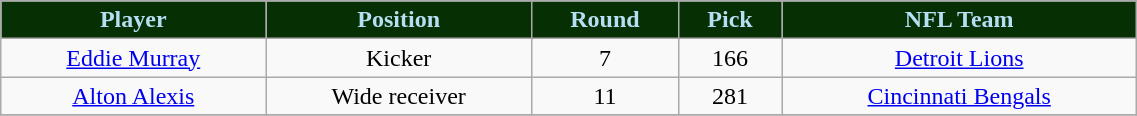<table class="wikitable" width="60%">
<tr align="center"  style="background:#063003;color:#B6DFF4;">
<td><strong>Player</strong></td>
<td><strong>Position</strong></td>
<td><strong>Round</strong></td>
<td><strong>Pick</strong></td>
<td><strong>NFL Team</strong></td>
</tr>
<tr align="center" bgcolor="">
<td><a href='#'>Eddie Murray</a></td>
<td>Kicker</td>
<td>7</td>
<td>166</td>
<td><a href='#'>Detroit Lions</a></td>
</tr>
<tr align="center" bgcolor="">
<td><a href='#'>Alton Alexis</a></td>
<td>Wide receiver</td>
<td>11</td>
<td>281</td>
<td><a href='#'>Cincinnati Bengals</a></td>
</tr>
<tr align="center" bgcolor="">
</tr>
</table>
